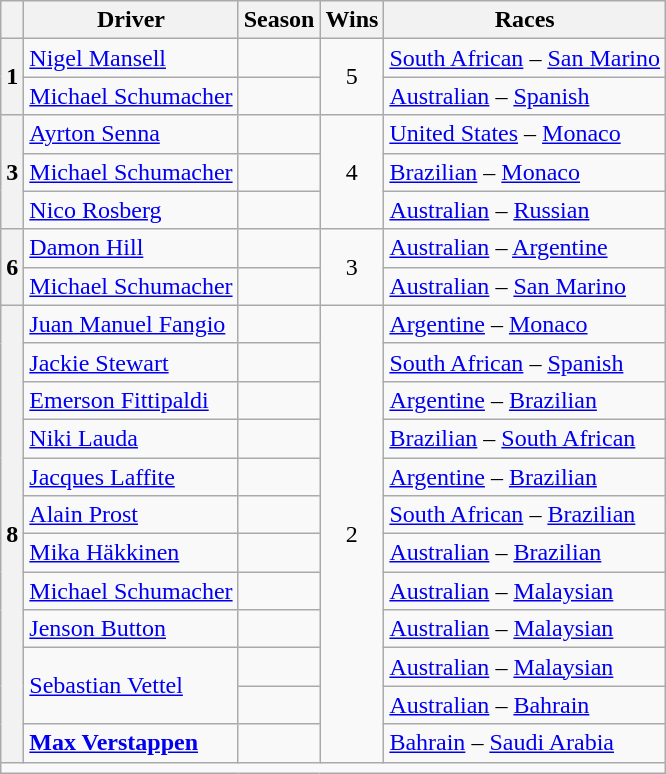<table class="wikitable">
<tr>
<th></th>
<th>Driver</th>
<th>Season</th>
<th>Wins</th>
<th>Races</th>
</tr>
<tr>
<th rowspan=2>1</th>
<td> <a href='#'>Nigel Mansell</a></td>
<td align=center></td>
<td align=center rowspan=2>5</td>
<td><a href='#'>South African</a> – <a href='#'>San Marino</a></td>
</tr>
<tr>
<td> <a href='#'>Michael Schumacher</a></td>
<td align=center></td>
<td><a href='#'>Australian</a> – <a href='#'>Spanish</a></td>
</tr>
<tr>
<th rowspan=3>3</th>
<td> <a href='#'>Ayrton Senna</a></td>
<td align=center></td>
<td align=center rowspan=3>4</td>
<td><a href='#'>United States</a> – <a href='#'>Monaco</a></td>
</tr>
<tr>
<td> <a href='#'>Michael Schumacher</a></td>
<td align=center></td>
<td><a href='#'>Brazilian</a> – <a href='#'>Monaco</a></td>
</tr>
<tr>
<td> <a href='#'>Nico Rosberg</a></td>
<td align=center></td>
<td><a href='#'>Australian</a> – <a href='#'>Russian</a></td>
</tr>
<tr>
<th rowspan=2>6</th>
<td> <a href='#'>Damon Hill</a></td>
<td align=center></td>
<td align=center rowspan=2>3</td>
<td><a href='#'>Australian</a> – <a href='#'>Argentine</a></td>
</tr>
<tr>
<td> <a href='#'>Michael Schumacher</a></td>
<td align=center></td>
<td><a href='#'>Australian</a> – <a href='#'>San Marino</a></td>
</tr>
<tr>
<th rowspan=12>8</th>
<td> <a href='#'>Juan Manuel Fangio</a></td>
<td align=center></td>
<td align=center rowspan=12>2</td>
<td><a href='#'>Argentine</a> – <a href='#'>Monaco</a></td>
</tr>
<tr>
<td> <a href='#'>Jackie Stewart</a></td>
<td align=center></td>
<td><a href='#'>South African</a> – <a href='#'>Spanish</a></td>
</tr>
<tr>
<td> <a href='#'>Emerson Fittipaldi</a></td>
<td align=center></td>
<td><a href='#'>Argentine</a> – <a href='#'>Brazilian</a></td>
</tr>
<tr>
<td> <a href='#'>Niki Lauda</a></td>
<td align=center></td>
<td><a href='#'>Brazilian</a> – <a href='#'>South African</a></td>
</tr>
<tr>
<td> <a href='#'>Jacques Laffite</a></td>
<td align=center></td>
<td><a href='#'>Argentine</a> – <a href='#'>Brazilian</a></td>
</tr>
<tr>
<td> <a href='#'>Alain Prost</a></td>
<td align=center></td>
<td><a href='#'>South African</a> – <a href='#'>Brazilian</a></td>
</tr>
<tr>
<td> <a href='#'>Mika Häkkinen</a></td>
<td align=center></td>
<td><a href='#'>Australian</a> – <a href='#'>Brazilian</a></td>
</tr>
<tr>
<td> <a href='#'>Michael Schumacher</a></td>
<td align=center></td>
<td><a href='#'>Australian</a> – <a href='#'>Malaysian</a></td>
</tr>
<tr>
<td> <a href='#'>Jenson Button</a></td>
<td align=center></td>
<td><a href='#'>Australian</a> – <a href='#'>Malaysian</a></td>
</tr>
<tr>
<td rowspan=2> <a href='#'>Sebastian Vettel</a></td>
<td align=center></td>
<td><a href='#'>Australian</a> – <a href='#'>Malaysian</a></td>
</tr>
<tr>
<td align=center></td>
<td><a href='#'>Australian</a> – <a href='#'>Bahrain</a></td>
</tr>
<tr>
<td> <strong><a href='#'>Max Verstappen</a></strong></td>
<td align=center></td>
<td><a href='#'>Bahrain</a> – <a href='#'>Saudi Arabia</a></td>
</tr>
<tr>
<td colspan=5></td>
</tr>
</table>
